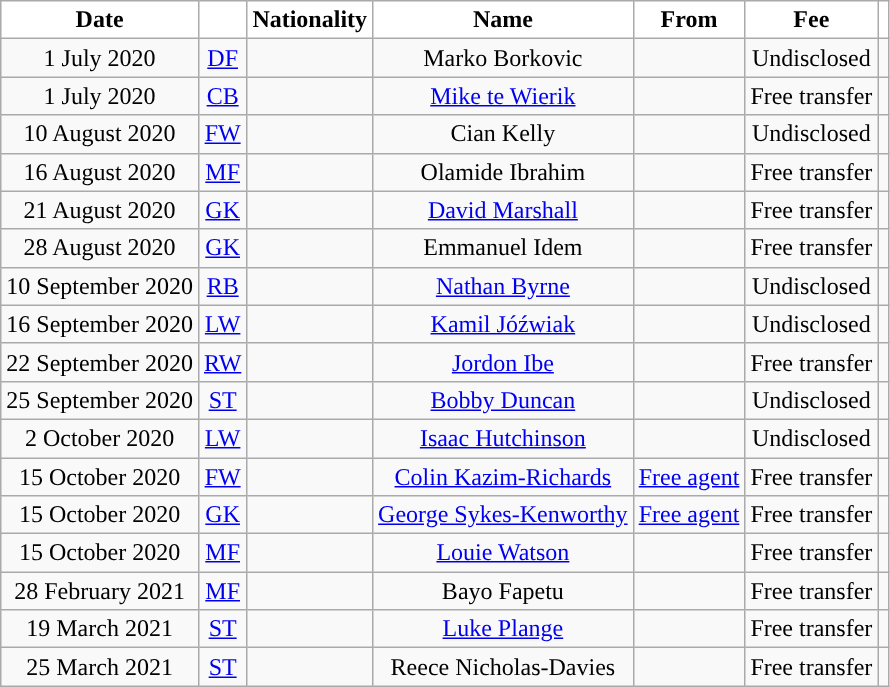<table class="wikitable" style="text-align:center;">
<tr>
<th style="color:#000000; background:#ffffff; ">Date</th>
<th style="color:#000000; background:#ffffff; "></th>
<th style="color:#000000; background:#ffffff; ">Nationality</th>
<th style="color:#000000; background:#ffffff; ">Name</th>
<th style="color:#000000; background:#ffffff; ">From</th>
<th style="color:#000000; background:#ffffff; ">Fee</th>
<th style="color:#000000; background:#ffffff; "></th>
</tr>
<tr>
<td>1 July 2020</td>
<td><a href='#'>DF</a></td>
<td></td>
<td>Marko Borkovic</td>
<td></td>
<td>Undisclosed</td>
<td></td>
</tr>
<tr>
<td>1 July 2020</td>
<td><a href='#'>CB</a></td>
<td></td>
<td><a href='#'>Mike te Wierik</a></td>
<td></td>
<td>Free transfer</td>
<td></td>
</tr>
<tr>
<td>10 August 2020</td>
<td><a href='#'>FW</a></td>
<td></td>
<td>Cian Kelly</td>
<td></td>
<td>Undisclosed</td>
<td></td>
</tr>
<tr>
<td>16 August 2020</td>
<td><a href='#'>MF</a></td>
<td></td>
<td>Olamide Ibrahim</td>
<td></td>
<td>Free transfer</td>
<td></td>
</tr>
<tr>
<td>21 August 2020</td>
<td><a href='#'>GK</a></td>
<td></td>
<td><a href='#'>David Marshall</a></td>
<td></td>
<td>Free transfer</td>
<td></td>
</tr>
<tr>
<td>28 August 2020</td>
<td><a href='#'>GK</a></td>
<td></td>
<td>Emmanuel Idem</td>
<td></td>
<td>Free transfer</td>
<td></td>
</tr>
<tr>
<td>10 September 2020</td>
<td><a href='#'>RB</a></td>
<td></td>
<td><a href='#'>Nathan Byrne</a></td>
<td></td>
<td>Undisclosed</td>
<td></td>
</tr>
<tr>
<td>16 September 2020</td>
<td><a href='#'>LW</a></td>
<td></td>
<td><a href='#'>Kamil Jóźwiak</a></td>
<td></td>
<td>Undisclosed</td>
<td></td>
</tr>
<tr>
<td>22 September 2020</td>
<td><a href='#'>RW</a></td>
<td></td>
<td><a href='#'>Jordon Ibe</a></td>
<td></td>
<td>Free transfer</td>
<td></td>
</tr>
<tr>
<td>25 September 2020</td>
<td><a href='#'>ST</a></td>
<td></td>
<td><a href='#'>Bobby Duncan</a></td>
<td></td>
<td>Undisclosed</td>
<td></td>
</tr>
<tr>
<td>2 October 2020</td>
<td><a href='#'>LW</a></td>
<td></td>
<td><a href='#'>Isaac Hutchinson</a></td>
<td></td>
<td>Undisclosed</td>
<td></td>
</tr>
<tr>
<td>15 October 2020</td>
<td><a href='#'>FW</a></td>
<td></td>
<td><a href='#'>Colin Kazim-Richards</a></td>
<td><a href='#'>Free agent</a></td>
<td>Free transfer</td>
<td></td>
</tr>
<tr>
<td>15 October 2020</td>
<td><a href='#'>GK</a></td>
<td></td>
<td><a href='#'>George Sykes-Kenworthy</a></td>
<td><a href='#'>Free agent</a></td>
<td>Free transfer</td>
<td></td>
</tr>
<tr>
<td>15 October 2020</td>
<td><a href='#'>MF</a></td>
<td></td>
<td><a href='#'>Louie Watson</a></td>
<td></td>
<td>Free transfer</td>
<td></td>
</tr>
<tr>
<td>28 February 2021</td>
<td><a href='#'>MF</a></td>
<td></td>
<td>Bayo Fapetu</td>
<td></td>
<td>Free transfer</td>
<td></td>
</tr>
<tr>
<td>19 March 2021</td>
<td><a href='#'>ST</a></td>
<td></td>
<td><a href='#'>Luke Plange</a></td>
<td></td>
<td>Free transfer</td>
<td></td>
</tr>
<tr>
<td>25 March 2021</td>
<td><a href='#'>ST</a></td>
<td></td>
<td>Reece Nicholas-Davies</td>
<td></td>
<td>Free transfer</td>
<td></td>
</tr>
</table>
